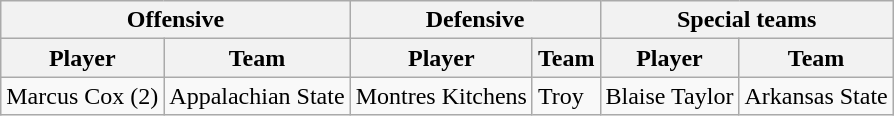<table class="wikitable">
<tr>
<th colspan="2">Offensive</th>
<th colspan="2">Defensive</th>
<th colspan="2">Special teams</th>
</tr>
<tr>
<th>Player</th>
<th>Team</th>
<th>Player</th>
<th>Team</th>
<th>Player</th>
<th>Team</th>
</tr>
<tr>
<td>Marcus Cox (2)</td>
<td>Appalachian State</td>
<td>Montres Kitchens</td>
<td>Troy</td>
<td>Blaise Taylor</td>
<td>Arkansas State</td>
</tr>
</table>
